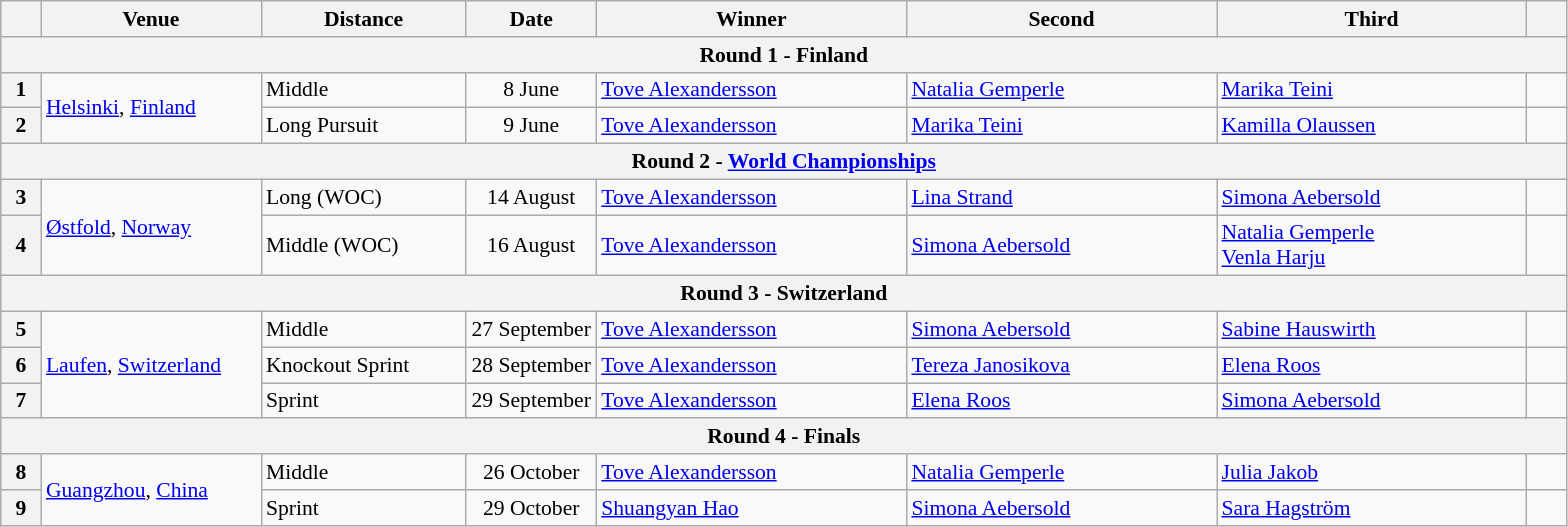<table class="wikitable" style="font-size: 90%">
<tr>
<th width="20"></th>
<th width="140">Venue</th>
<th width="130">Distance</th>
<th width="80">Date</th>
<th width="200">Winner</th>
<th width="200">Second</th>
<th width="200">Third</th>
<th width="20"></th>
</tr>
<tr>
<th colspan="8">Round 1 - Finland</th>
</tr>
<tr>
<th>1</th>
<td rowspan=2> <a href='#'>Helsinki</a>, <a href='#'>Finland</a></td>
<td>Middle</td>
<td align=center>8 June</td>
<td> <a href='#'>Tove Alexandersson</a></td>
<td> <a href='#'>Natalia Gemperle</a></td>
<td> <a href='#'>Marika Teini</a></td>
<td></td>
</tr>
<tr>
<th>2</th>
<td>Long Pursuit</td>
<td align=center>9 June</td>
<td> <a href='#'>Tove Alexandersson</a></td>
<td> <a href='#'>Marika Teini</a></td>
<td> <a href='#'>Kamilla Olaussen</a></td>
<td></td>
</tr>
<tr>
<th colspan="8">Round 2 - <a href='#'>World Championships</a></th>
</tr>
<tr>
<th>3</th>
<td rowspan=2> <a href='#'>Østfold</a>, <a href='#'>Norway</a></td>
<td>Long (WOC)</td>
<td align=center>14 August</td>
<td> <a href='#'>Tove Alexandersson</a></td>
<td> <a href='#'>Lina Strand</a></td>
<td> <a href='#'>Simona Aebersold</a></td>
<td></td>
</tr>
<tr>
<th>4</th>
<td>Middle (WOC)</td>
<td align=center>16 August</td>
<td> <a href='#'>Tove Alexandersson</a></td>
<td> <a href='#'>Simona Aebersold</a></td>
<td> <a href='#'>Natalia Gemperle</a><br> <a href='#'>Venla Harju</a></td>
<td></td>
</tr>
<tr>
<th colspan="8">Round 3 - Switzerland</th>
</tr>
<tr>
<th>5</th>
<td rowspan=3> <a href='#'>Laufen</a>, <a href='#'>Switzerland</a></td>
<td>Middle</td>
<td align=center>27 September</td>
<td> <a href='#'>Tove Alexandersson</a></td>
<td> <a href='#'>Simona Aebersold</a></td>
<td> <a href='#'>Sabine Hauswirth</a></td>
<td></td>
</tr>
<tr>
<th>6</th>
<td>Knockout Sprint</td>
<td align=center>28 September</td>
<td> <a href='#'>Tove Alexandersson</a></td>
<td> <a href='#'>Tereza Janosikova</a></td>
<td> <a href='#'>Elena Roos</a></td>
<td></td>
</tr>
<tr>
<th>7</th>
<td>Sprint</td>
<td align=center>29 September</td>
<td> <a href='#'>Tove Alexandersson</a></td>
<td> <a href='#'>Elena Roos</a></td>
<td> <a href='#'>Simona Aebersold</a></td>
<td></td>
</tr>
<tr>
<th colspan="8">Round 4 - Finals</th>
</tr>
<tr>
<th>8</th>
<td rowspan=2> <a href='#'>Guangzhou</a>, <a href='#'>China</a></td>
<td>Middle</td>
<td align=center>26 October</td>
<td> <a href='#'>Tove Alexandersson</a></td>
<td> <a href='#'>Natalia Gemperle</a></td>
<td> <a href='#'>Julia Jakob</a></td>
<td></td>
</tr>
<tr>
<th>9</th>
<td>Sprint</td>
<td align=center>29 October</td>
<td> <a href='#'>Shuangyan Hao</a></td>
<td> <a href='#'>Simona Aebersold</a></td>
<td> <a href='#'>Sara Hagström</a></td>
<td></td>
</tr>
</table>
